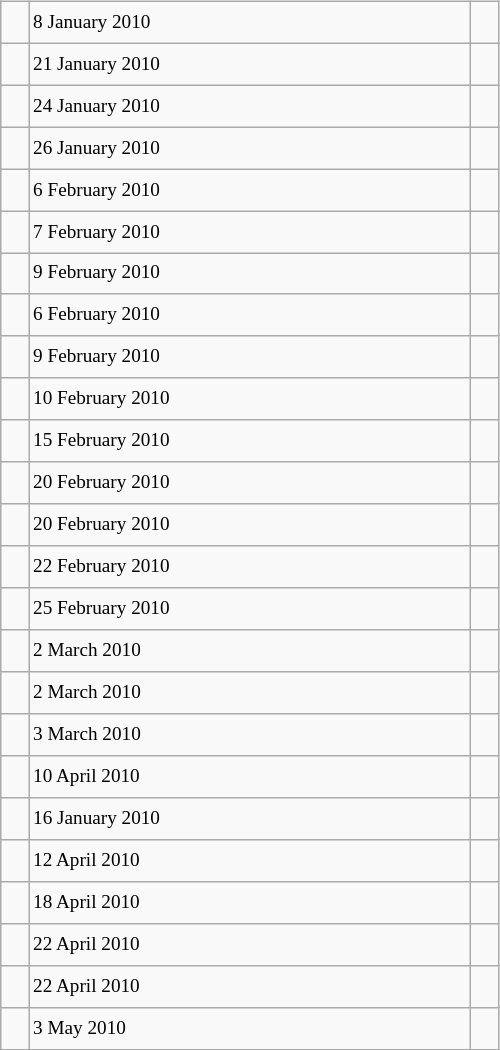<table class="wikitable" style="font-size: 80%; float: left; width: 26em; margin-right: 1em; height: 700px">
<tr>
<td></td>
<td>8 January 2010</td>
<td></td>
</tr>
<tr>
<td></td>
<td>21 January 2010</td>
<td></td>
</tr>
<tr>
<td></td>
<td>24 January 2010</td>
<td></td>
</tr>
<tr>
<td></td>
<td>26 January 2010</td>
<td></td>
</tr>
<tr>
<td></td>
<td>6 February 2010</td>
<td></td>
</tr>
<tr>
<td></td>
<td>7 February 2010</td>
<td></td>
</tr>
<tr>
<td></td>
<td>9 February 2010</td>
<td></td>
</tr>
<tr>
<td></td>
<td>6 February 2010</td>
<td></td>
</tr>
<tr>
<td></td>
<td>9 February 2010</td>
<td></td>
</tr>
<tr>
<td></td>
<td>10 February 2010</td>
<td></td>
</tr>
<tr>
<td></td>
<td>15 February 2010</td>
<td></td>
</tr>
<tr>
<td></td>
<td>20 February 2010</td>
<td></td>
</tr>
<tr>
<td></td>
<td>20 February 2010</td>
<td></td>
</tr>
<tr>
<td></td>
<td>22 February 2010</td>
<td></td>
</tr>
<tr>
<td></td>
<td>25 February 2010</td>
<td></td>
</tr>
<tr>
<td></td>
<td>2 March 2010</td>
<td></td>
</tr>
<tr>
<td></td>
<td>2 March 2010</td>
<td></td>
</tr>
<tr>
<td></td>
<td>3 March 2010</td>
<td></td>
</tr>
<tr>
<td></td>
<td>10 April 2010</td>
<td></td>
</tr>
<tr>
<td></td>
<td>16 January 2010</td>
<td></td>
</tr>
<tr>
<td></td>
<td>12 April 2010</td>
<td></td>
</tr>
<tr>
<td></td>
<td>18 April 2010</td>
<td></td>
</tr>
<tr>
<td></td>
<td>22 April 2010</td>
<td></td>
</tr>
<tr>
<td></td>
<td>22 April 2010</td>
<td></td>
</tr>
<tr>
<td></td>
<td>3 May 2010</td>
<td></td>
</tr>
</table>
